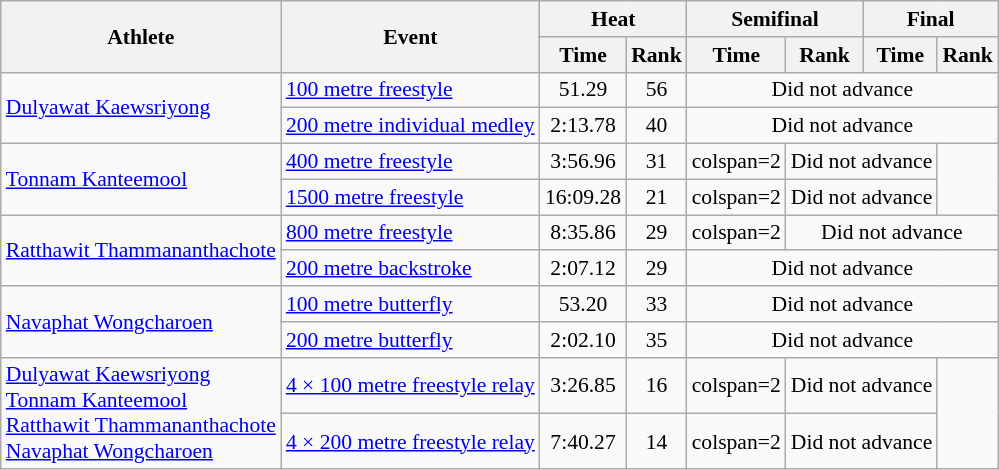<table class="wikitable" style="font-size:90%;">
<tr>
<th rowspan="2">Athlete</th>
<th rowspan="2">Event</th>
<th colspan="2">Heat</th>
<th colspan="2">Semifinal</th>
<th colspan="2">Final</th>
</tr>
<tr>
<th>Time</th>
<th>Rank</th>
<th>Time</th>
<th>Rank</th>
<th>Time</th>
<th>Rank</th>
</tr>
<tr align="center">
<td rowspan="2" align="left"><a href='#'>Dulyawat Kaewsriyong</a></td>
<td align="left"><a href='#'>100 metre freestyle</a></td>
<td>51.29</td>
<td>56</td>
<td colspan=4>Did not advance</td>
</tr>
<tr align="center">
<td align="left"><a href='#'>200 metre individual medley</a></td>
<td>2:13.78</td>
<td>40</td>
<td colspan=4>Did not advance</td>
</tr>
<tr align="center">
<td rowspan="2" align="left"><a href='#'>Tonnam Kanteemool</a></td>
<td align="left"><a href='#'>400 metre freestyle</a></td>
<td>3:56.96</td>
<td>31</td>
<td>colspan=2 </td>
<td colspan=2>Did not advance</td>
</tr>
<tr align="center">
<td align="left"><a href='#'>1500 metre freestyle</a></td>
<td>16:09.28</td>
<td>21</td>
<td>colspan=2 </td>
<td colspan=2>Did not advance</td>
</tr>
<tr align="center">
<td rowspan="2"  align="left"><a href='#'>Ratthawit Thammananthachote</a></td>
<td align="left"><a href='#'>800 metre freestyle</a></td>
<td>8:35.86</td>
<td>29</td>
<td>colspan=2 </td>
<td colspan=4>Did not advance</td>
</tr>
<tr align="center">
<td align="left"><a href='#'>200 metre backstroke</a></td>
<td>2:07.12</td>
<td>29</td>
<td colspan=4>Did not advance</td>
</tr>
<tr align="center">
<td rowspan="2" align="left"><a href='#'>Navaphat Wongcharoen</a></td>
<td align="left"><a href='#'>100 metre butterfly</a></td>
<td>53.20</td>
<td>33</td>
<td colspan=4>Did not advance</td>
</tr>
<tr align="center">
<td align="left"><a href='#'>200 metre butterfly</a></td>
<td>2:02.10</td>
<td>35</td>
<td colspan=4>Did not advance</td>
</tr>
<tr align="center">
<td rowspan="2" align="left"><a href='#'>Dulyawat Kaewsriyong</a><br><a href='#'>Tonnam Kanteemool</a><br><a href='#'>Ratthawit Thammananthachote</a><br><a href='#'>Navaphat Wongcharoen</a></td>
<td align="left"><a href='#'>4 × 100 metre freestyle relay</a></td>
<td>3:26.85</td>
<td>16</td>
<td>colspan=2 </td>
<td colspan=2>Did not advance</td>
</tr>
<tr align="center">
<td align="left"><a href='#'>4 × 200 metre freestyle relay</a></td>
<td>7:40.27</td>
<td>14</td>
<td>colspan=2 </td>
<td colspan=2>Did not advance</td>
</tr>
</table>
